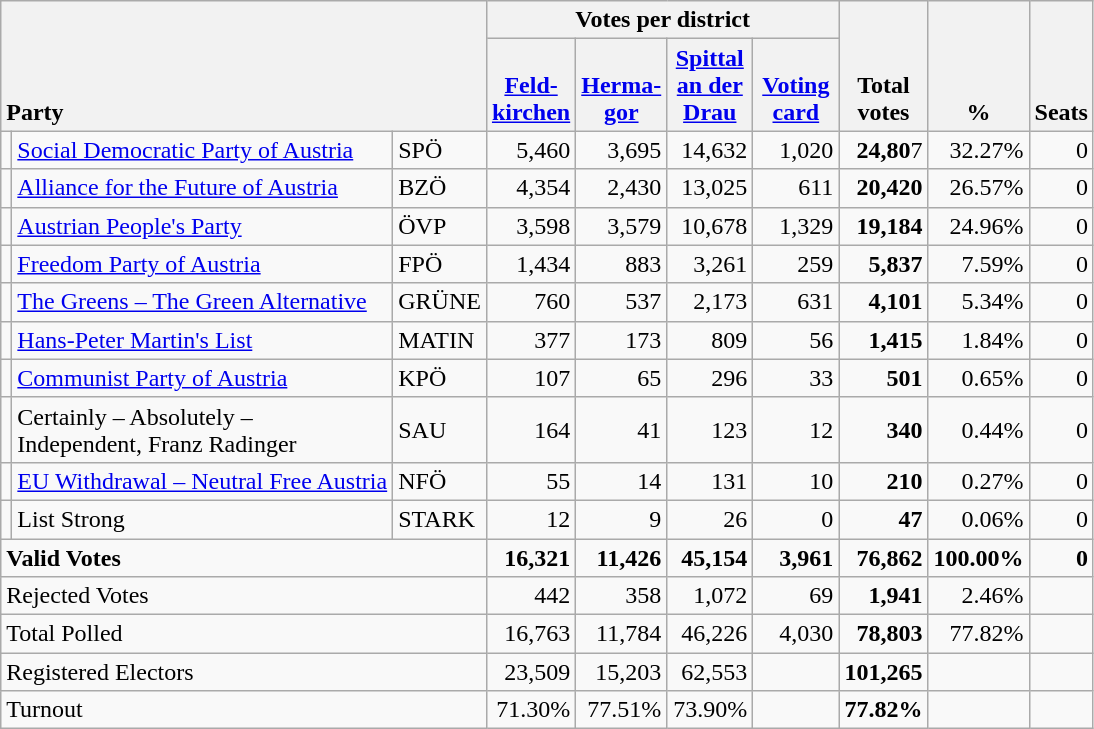<table class="wikitable" border="1" style="text-align:right;">
<tr>
<th style="text-align:left;" valign=bottom rowspan=2 colspan=3>Party</th>
<th colspan=4>Votes per district</th>
<th align=center valign=bottom rowspan=2 width="50">Total<br>votes</th>
<th align=center valign=bottom rowspan=2 width="50">%</th>
<th align=center valign=bottom rowspan=2>Seats</th>
</tr>
<tr>
<th align=center valign=bottom width="50"><a href='#'>Feld-<br>kirchen</a></th>
<th align=center valign=bottom width="50"><a href='#'>Herma-<br>gor</a></th>
<th align=center valign=bottom width="50"><a href='#'>Spittal<br>an der<br>Drau</a></th>
<th align=center valign=bottom width="50"><a href='#'>Voting<br>card</a></th>
</tr>
<tr>
<td></td>
<td align=left><a href='#'>Social Democratic Party of Austria</a></td>
<td align=left>SPÖ</td>
<td>5,460</td>
<td>3,695</td>
<td>14,632</td>
<td>1,020</td>
<td><strong>24,80</strong>7</td>
<td>32.27%</td>
<td>0</td>
</tr>
<tr>
<td></td>
<td align=left><a href='#'>Alliance for the Future of Austria</a></td>
<td align=left>BZÖ</td>
<td>4,354</td>
<td>2,430</td>
<td>13,025</td>
<td>611</td>
<td><strong>20,420</strong></td>
<td>26.57%</td>
<td>0</td>
</tr>
<tr>
<td></td>
<td align=left><a href='#'>Austrian People's Party</a></td>
<td align=left>ÖVP</td>
<td>3,598</td>
<td>3,579</td>
<td>10,678</td>
<td>1,329</td>
<td><strong>19,184</strong></td>
<td>24.96%</td>
<td>0</td>
</tr>
<tr>
<td></td>
<td align=left><a href='#'>Freedom Party of Austria</a></td>
<td align=left>FPÖ</td>
<td>1,434</td>
<td>883</td>
<td>3,261</td>
<td>259</td>
<td><strong>5,837</strong></td>
<td>7.59%</td>
<td>0</td>
</tr>
<tr>
<td></td>
<td align=left style="white-space: nowrap;"><a href='#'>The Greens – The Green Alternative</a></td>
<td align=left>GRÜNE</td>
<td>760</td>
<td>537</td>
<td>2,173</td>
<td>631</td>
<td><strong>4,101</strong></td>
<td>5.34%</td>
<td>0</td>
</tr>
<tr>
<td></td>
<td align=left><a href='#'>Hans-Peter Martin's List</a></td>
<td align=left>MATIN</td>
<td>377</td>
<td>173</td>
<td>809</td>
<td>56</td>
<td><strong>1,415</strong></td>
<td>1.84%</td>
<td>0</td>
</tr>
<tr>
<td></td>
<td align=left><a href='#'>Communist Party of Austria</a></td>
<td align=left>KPÖ</td>
<td>107</td>
<td>65</td>
<td>296</td>
<td>33</td>
<td><strong>501</strong></td>
<td>0.65%</td>
<td>0</td>
</tr>
<tr>
<td></td>
<td align=left>Certainly – Absolutely –<br>Independent, Franz Radinger</td>
<td align=left>SAU</td>
<td>164</td>
<td>41</td>
<td>123</td>
<td>12</td>
<td><strong>340</strong></td>
<td>0.44%</td>
<td>0</td>
</tr>
<tr>
<td></td>
<td align=left><a href='#'>EU Withdrawal – Neutral Free Austria</a></td>
<td align=left>NFÖ</td>
<td>55</td>
<td>14</td>
<td>131</td>
<td>10</td>
<td><strong>210</strong></td>
<td>0.27%</td>
<td>0</td>
</tr>
<tr>
<td></td>
<td align=left>List Strong</td>
<td align=left>STARK</td>
<td>12</td>
<td>9</td>
<td>26</td>
<td>0</td>
<td><strong>47</strong></td>
<td>0.06%</td>
<td>0</td>
</tr>
<tr style="font-weight:bold">
<td align=left colspan=3>Valid Votes</td>
<td>16,321</td>
<td>11,426</td>
<td>45,154</td>
<td>3,961</td>
<td>76,862</td>
<td>100.00%</td>
<td>0</td>
</tr>
<tr>
<td align=left colspan=3>Rejected Votes</td>
<td>442</td>
<td>358</td>
<td>1,072</td>
<td>69</td>
<td><strong>1,941</strong></td>
<td>2.46%</td>
<td></td>
</tr>
<tr>
<td align=left colspan=3>Total Polled</td>
<td>16,763</td>
<td>11,784</td>
<td>46,226</td>
<td>4,030</td>
<td><strong>78,803</strong></td>
<td>77.82%</td>
<td></td>
</tr>
<tr>
<td align=left colspan=3>Registered Electors</td>
<td>23,509</td>
<td>15,203</td>
<td>62,553</td>
<td></td>
<td><strong>101,265</strong></td>
<td></td>
<td></td>
</tr>
<tr>
<td align=left colspan=3>Turnout</td>
<td>71.30%</td>
<td>77.51%</td>
<td>73.90%</td>
<td></td>
<td><strong>77.82%</strong></td>
<td></td>
<td></td>
</tr>
</table>
